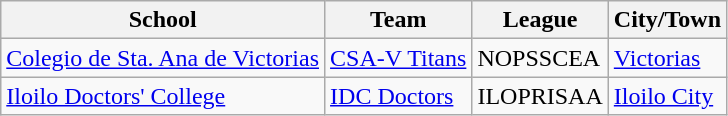<table class=wikitable>
<tr>
<th>School</th>
<th>Team</th>
<th>League</th>
<th>City/Town</th>
</tr>
<tr>
<td><a href='#'>Colegio de Sta. Ana de Victorias</a></td>
<td><a href='#'>CSA-V Titans</a></td>
<td>NOPSSCEA</td>
<td><a href='#'>Victorias</a></td>
</tr>
<tr>
<td><a href='#'>Iloilo Doctors' College</a></td>
<td><a href='#'>IDC Doctors</a></td>
<td>ILOPRISAA</td>
<td><a href='#'>Iloilo City</a></td>
</tr>
</table>
